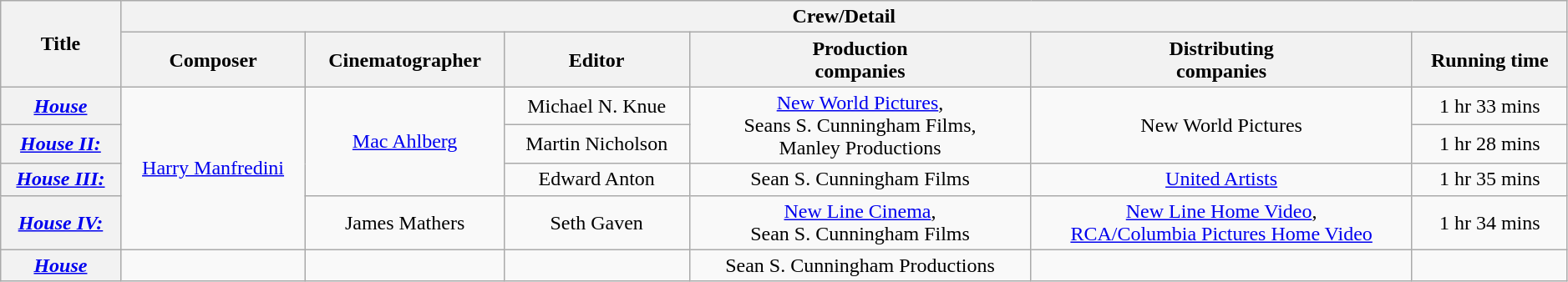<table class="wikitable sortable" style="text-align:center; width:99%;">
<tr>
<th rowspan="2">Title</th>
<th colspan="7">Crew/Detail</th>
</tr>
<tr>
<th style="text-align:center;">Composer</th>
<th style="text-align:center;">Cinematographer</th>
<th style="text-align:center;">Editor</th>
<th style="text-align:center;">Production<br>companies</th>
<th style="text-align:center;">Distributing<br>companies</th>
<th style="text-align:center;">Running time</th>
</tr>
<tr>
<th><em><a href='#'>House</a></em> </th>
<td rowspan="4"><a href='#'>Harry Manfredini</a></td>
<td rowspan="3"><a href='#'>Mac Ahlberg</a></td>
<td>Michael N. Knue</td>
<td rowspan="2"><a href='#'>New World Pictures</a>,<br>Seans S. Cunningham Films,<br>Manley Productions</td>
<td rowspan="2">New World Pictures</td>
<td>1 hr 33 mins</td>
</tr>
<tr>
<th><em><a href='#'>House II:<br></a></em></th>
<td>Martin Nicholson</td>
<td>1 hr 28 mins</td>
</tr>
<tr>
<th><em><a href='#'>House III:<br></a></em></th>
<td>Edward Anton</td>
<td>Sean S. Cunningham Films</td>
<td><a href='#'>United Artists</a></td>
<td>1 hr 35 mins</td>
</tr>
<tr>
<th><em><a href='#'>House IV:<br></a></em></th>
<td>James Mathers</td>
<td>Seth Gaven</td>
<td><a href='#'>New Line Cinema</a>,<br>Sean S. Cunningham Films</td>
<td><a href='#'>New Line Home Video</a>,<br><a href='#'>RCA/Columbia Pictures Home Video</a></td>
<td>1 hr 34 mins</td>
</tr>
<tr>
<th><em><a href='#'>House</a></em> </th>
<td></td>
<td></td>
<td></td>
<td>Sean S. Cunningham Productions</td>
<td></td>
<td></td>
</tr>
</table>
